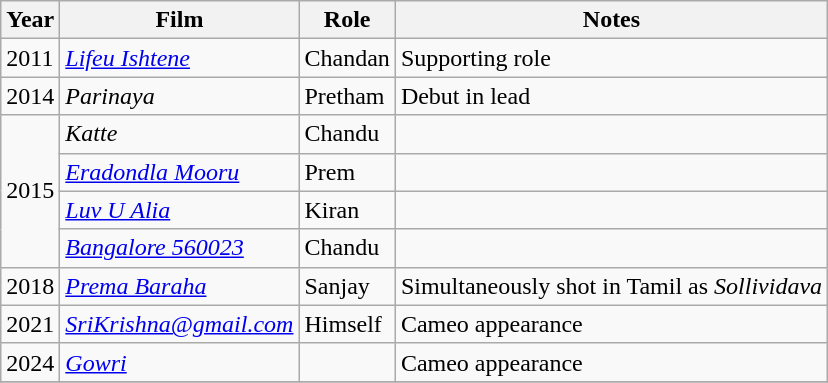<table class="wikitable sortable">
<tr>
<th>Year</th>
<th>Film</th>
<th>Role</th>
<th>Notes</th>
</tr>
<tr>
<td>2011</td>
<td ! scope="row"><em><a href='#'>Lifeu Ishtene</a></em></td>
<td>Chandan</td>
<td>Supporting role</td>
</tr>
<tr>
<td>2014</td>
<td><em>Parinaya</em></td>
<td>Pretham</td>
<td>Debut in lead</td>
</tr>
<tr>
<td rowspan="4">2015</td>
<td><em>Katte</em></td>
<td>Chandu</td>
<td></td>
</tr>
<tr>
<td><em><a href='#'>Eradondla Mooru</a></em></td>
<td>Prem</td>
<td></td>
</tr>
<tr>
<td><em><a href='#'>Luv U Alia</a></em></td>
<td>Kiran</td>
<td></td>
</tr>
<tr>
<td><em><a href='#'>Bangalore 560023</a></em></td>
<td>Chandu</td>
<td></td>
</tr>
<tr>
<td>2018</td>
<td><em><a href='#'>Prema Baraha</a></em></td>
<td>Sanjay</td>
<td>Simultaneously shot in Tamil as <em>Sollividava</em></td>
</tr>
<tr>
<td>2021</td>
<td><em><a href='#'>SriKrishna@gmail.com</a></em></td>
<td>Himself</td>
<td>Cameo appearance</td>
</tr>
<tr>
<td>2024</td>
<td><em><a href='#'>Gowri</a></em></td>
<td></td>
<td>Cameo appearance</td>
</tr>
<tr>
</tr>
</table>
